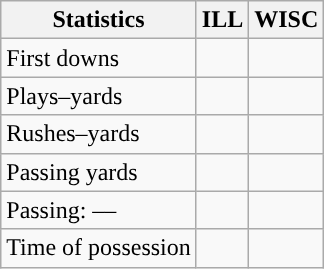<table class="wikitable" style="float:left">
<tr>
<th>Statistics</th>
<th>ILL</th>
<th>WISC</th>
</tr>
<tr>
<td>First downs</td>
<td></td>
<td></td>
</tr>
<tr>
<td>Plays–yards</td>
<td></td>
<td></td>
</tr>
<tr>
<td>Rushes–yards</td>
<td></td>
<td></td>
</tr>
<tr>
<td>Passing yards</td>
<td></td>
<td></td>
</tr>
<tr>
<td>Passing: ––</td>
<td></td>
<td></td>
</tr>
<tr>
<td>Time of possession</td>
<td></td>
<td></td>
</tr>
</table>
